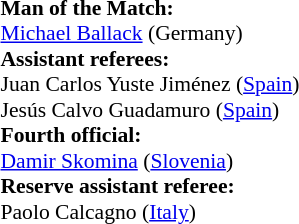<table style="width:100%; font-size:90%;">
<tr>
<td><br><strong>Man of the Match:</strong>
<br><a href='#'>Michael Ballack</a> (Germany)<br><strong>Assistant referees:</strong>
<br>Juan Carlos Yuste Jiménez (<a href='#'>Spain</a>)
<br>Jesús Calvo Guadamuro (<a href='#'>Spain</a>)
<br><strong>Fourth official:</strong>
<br><a href='#'>Damir Skomina</a> (<a href='#'>Slovenia</a>)
<br><strong>Reserve assistant referee:</strong>
<br>Paolo Calcagno (<a href='#'>Italy</a>)</td>
</tr>
</table>
